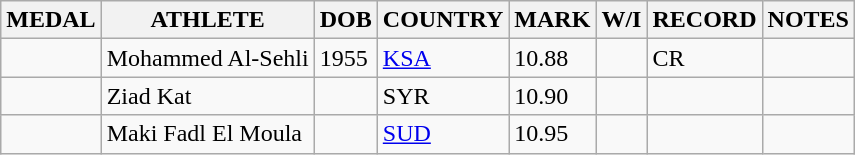<table class="wikitable">
<tr>
<th>MEDAL</th>
<th>ATHLETE</th>
<th>DOB</th>
<th>COUNTRY</th>
<th>MARK</th>
<th>W/I</th>
<th>RECORD</th>
<th>NOTES</th>
</tr>
<tr>
<td></td>
<td>Mohammed Al-Sehli</td>
<td>1955</td>
<td><a href='#'>KSA</a></td>
<td>10.88</td>
<td></td>
<td>CR</td>
<td></td>
</tr>
<tr>
<td></td>
<td>Ziad Kat</td>
<td></td>
<td>SYR</td>
<td>10.90</td>
<td></td>
<td></td>
<td></td>
</tr>
<tr>
<td></td>
<td>Maki Fadl El Moula</td>
<td></td>
<td><a href='#'>SUD</a></td>
<td>10.95</td>
<td></td>
<td></td>
<td></td>
</tr>
</table>
